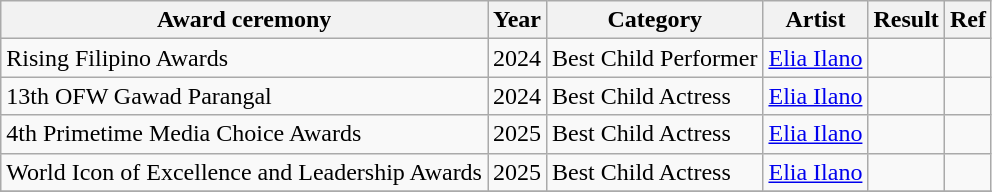<table class="wikitable sortable">
<tr>
<th>Award ceremony</th>
<th>Year</th>
<th>Category</th>
<th>Artist</th>
<th>Result</th>
<th>Ref</th>
</tr>
<tr>
<td>Rising Filipino Awards</td>
<td>2024</td>
<td>Best Child Performer</td>
<td><a href='#'>Elia Ilano</a></td>
<td></td>
<td align="center"></td>
</tr>
<tr>
<td>13th OFW Gawad Parangal</td>
<td>2024</td>
<td>Best Child Actress</td>
<td><a href='#'>Elia Ilano</a></td>
<td></td>
<td align="center"></td>
</tr>
<tr>
<td>4th Primetime Media Choice Awards</td>
<td>2025</td>
<td>Best Child Actress</td>
<td><a href='#'>Elia Ilano</a></td>
<td></td>
<td align="center"></td>
</tr>
<tr>
<td>World Icon of Excellence and Leadership Awards</td>
<td>2025</td>
<td>Best Child Actress</td>
<td><a href='#'>Elia Ilano</a></td>
<td></td>
<td></td>
</tr>
<tr>
</tr>
</table>
